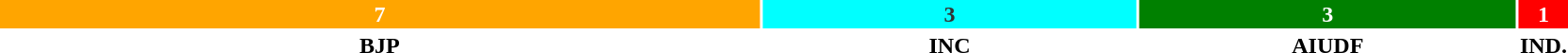<table style="width:88%; text-align:center;">
<tr style="color:white;">
<td style="background:orange; width:50.00%;"><strong>7</strong></td>
<td style="background:aqua; color:#333; width:24.64%;"><strong>3</strong></td>
<td style="background:green; width:24.64%;"><strong>3</strong></td>
<td style="background:red; width:0.72%;"><strong>1</strong></td>
</tr>
<tr>
<td><span><strong>BJP</strong></span></td>
<td><span><strong>INC</strong></span></td>
<td><span><strong>AIUDF </strong></span></td>
<td><span><strong>IND.</strong></span></td>
</tr>
</table>
